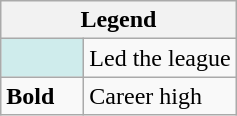<table class="wikitable">
<tr>
<th colspan="2">Legend</th>
</tr>
<tr>
<td style="background:#cfecec; width:3em;"></td>
<td>Led the league</td>
</tr>
<tr>
<td><strong>Bold</strong></td>
<td>Career high</td>
</tr>
</table>
